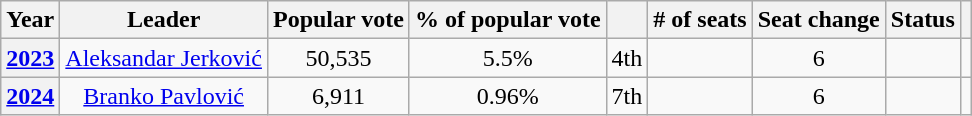<table class="wikitable" style="text-align:center">
<tr>
<th>Year</th>
<th>Leader</th>
<th>Popular vote</th>
<th>% of popular vote</th>
<th></th>
<th># of seats</th>
<th>Seat change</th>
<th>Status</th>
<th></th>
</tr>
<tr>
<th><a href='#'>2023</a></th>
<td><a href='#'>Aleksandar Jerković</a></td>
<td>50,535</td>
<td>5.5%</td>
<td> 4th</td>
<td></td>
<td> 6</td>
<td></td>
<td></td>
</tr>
<tr>
<th><a href='#'>2024</a></th>
<td><a href='#'>Branko Pavlović</a></td>
<td>6,911</td>
<td>0.96%</td>
<td> 7th</td>
<td></td>
<td> 6</td>
<td></td>
<td></td>
</tr>
</table>
